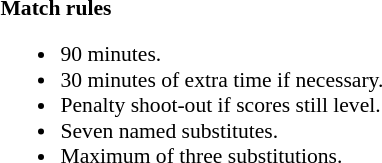<table width=100% style="font-size: 90%">
<tr>
<td style="width:60%; vertical-align:top;"><br><strong>Match rules</strong><ul><li>90 minutes.</li><li>30 minutes of extra time if necessary.</li><li>Penalty shoot-out if scores still level.</li><li>Seven named substitutes.</li><li>Maximum of three substitutions.</li></ul></td>
</tr>
</table>
